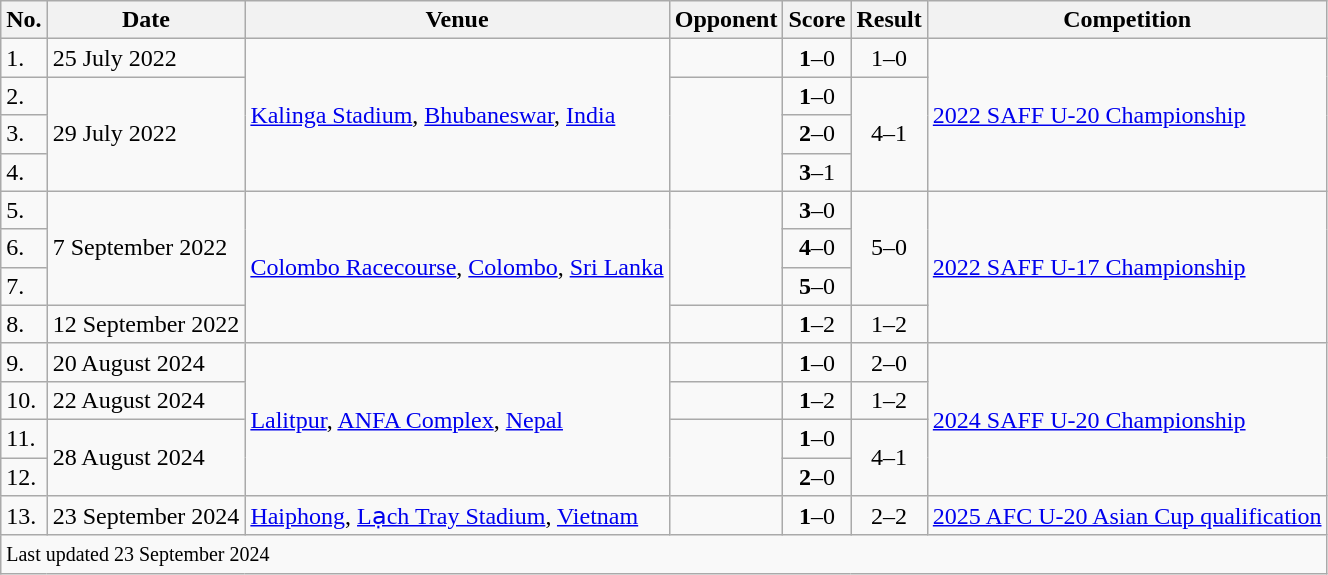<table class="wikitable" style="font-size:100%;">
<tr>
<th>No.</th>
<th>Date</th>
<th>Venue</th>
<th>Opponent</th>
<th>Score</th>
<th>Result</th>
<th>Competition</th>
</tr>
<tr>
<td>1.</td>
<td>25 July 2022</td>
<td rowspan="4"><a href='#'>Kalinga Stadium</a>, <a href='#'>Bhubaneswar</a>, <a href='#'>India</a></td>
<td></td>
<td align=center><strong>1</strong>–0</td>
<td align=center>1–0</td>
<td rowspan="4"><a href='#'>2022 SAFF U-20 Championship</a></td>
</tr>
<tr>
<td>2.</td>
<td rowspan=3>29 July 2022</td>
<td rowspan=3></td>
<td align=center><strong>1</strong>–0</td>
<td rowspan=3 align=center>4–1</td>
</tr>
<tr>
<td>3.</td>
<td align=center><strong>2</strong>–0</td>
</tr>
<tr>
<td>4.</td>
<td align=center><strong>3</strong>–1</td>
</tr>
<tr>
<td>5.</td>
<td rowspan=3>7 September 2022</td>
<td rowspan="4"><a href='#'>Colombo Racecourse</a>, <a href='#'>Colombo</a>, <a href='#'>Sri Lanka</a></td>
<td rowspan=3></td>
<td align=center><strong>3</strong>–0</td>
<td rowspan=3 align=center>5–0</td>
<td rowspan="4"><a href='#'>2022 SAFF U-17 Championship</a></td>
</tr>
<tr>
<td>6.</td>
<td align=center><strong>4</strong>–0</td>
</tr>
<tr>
<td>7.</td>
<td align=center><strong>5</strong>–0</td>
</tr>
<tr>
<td>8.</td>
<td>12 September 2022</td>
<td></td>
<td align=center><strong>1</strong>–2</td>
<td align=center>1–2</td>
</tr>
<tr>
<td>9.</td>
<td>20 August 2024</td>
<td rowspan="4"><a href='#'>Lalitpur</a>, <a href='#'>ANFA Complex</a>, <a href='#'>Nepal</a></td>
<td></td>
<td align=center><strong>1</strong>–0</td>
<td align=center>2–0</td>
<td rowspan="4"><a href='#'>2024 SAFF U-20 Championship</a></td>
</tr>
<tr>
<td>10.</td>
<td>22 August 2024</td>
<td></td>
<td align=center><strong>1</strong>–2</td>
<td align=center>1–2</td>
</tr>
<tr>
<td>11.</td>
<td rowspan="2">28 August 2024</td>
<td rowspan=2></td>
<td align=center><strong>1</strong>–0</td>
<td rowspan=2 align=center>4–1</td>
</tr>
<tr>
<td>12.</td>
<td align=center><strong>2</strong>–0</td>
</tr>
<tr>
<td>13.</td>
<td>23 September 2024</td>
<td><a href='#'>Haiphong</a>, <a href='#'>Lạch Tray Stadium</a>, <a href='#'>Vietnam</a></td>
<td></td>
<td align=center><strong>1</strong>–0</td>
<td align=center>2–2</td>
<td><a href='#'>2025 AFC U-20 Asian Cup qualification</a></td>
</tr>
<tr>
<td colspan="7"><small>Last updated 23 September 2024</small></td>
</tr>
</table>
